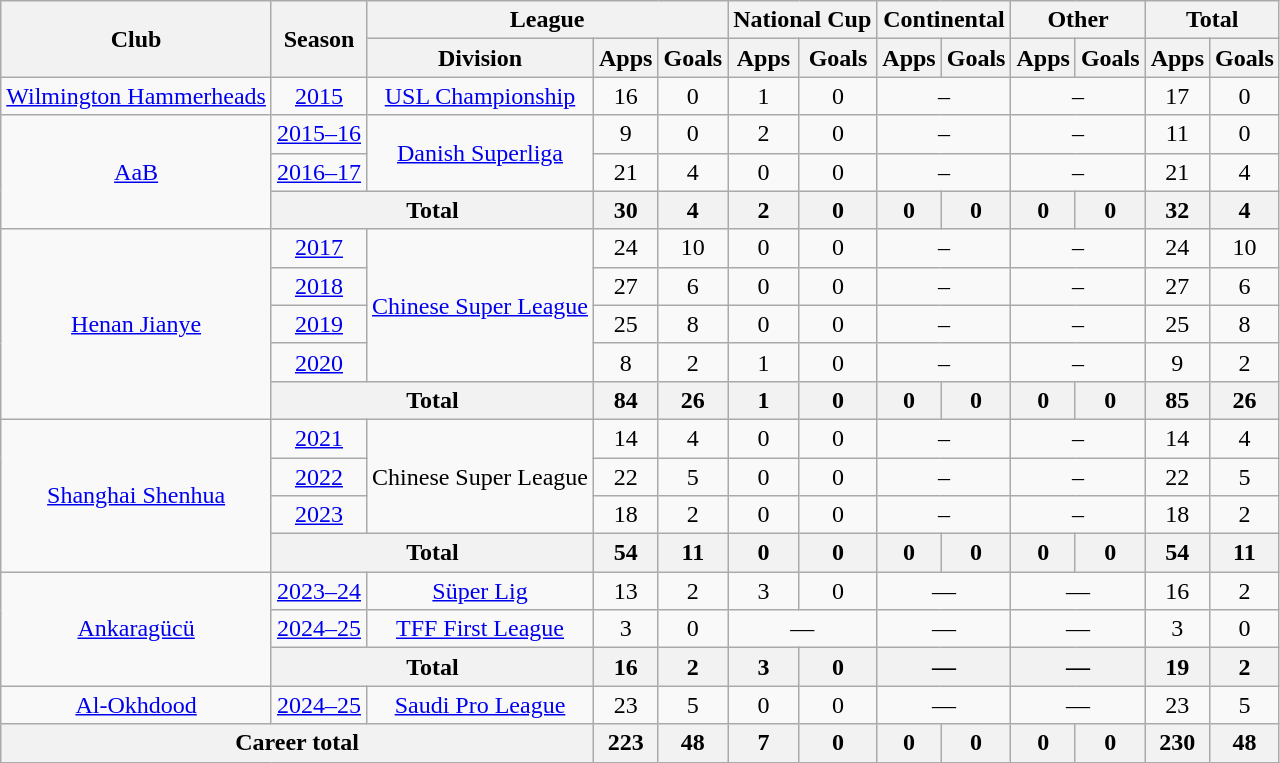<table class="wikitable" style="text-align: center">
<tr>
<th rowspan="2">Club</th>
<th rowspan="2">Season</th>
<th colspan="3">League</th>
<th colspan="2">National Cup</th>
<th colspan="2">Continental</th>
<th colspan="2">Other</th>
<th colspan="2">Total</th>
</tr>
<tr>
<th>Division</th>
<th>Apps</th>
<th>Goals</th>
<th>Apps</th>
<th>Goals</th>
<th>Apps</th>
<th>Goals</th>
<th>Apps</th>
<th>Goals</th>
<th>Apps</th>
<th>Goals</th>
</tr>
<tr>
<td><a href='#'>Wilmington Hammerheads</a></td>
<td><a href='#'>2015</a></td>
<td><a href='#'>USL Championship</a></td>
<td>16</td>
<td>0</td>
<td>1</td>
<td>0</td>
<td colspan="2">–</td>
<td colspan="2">–</td>
<td>17</td>
<td>0</td>
</tr>
<tr>
<td rowspan="3"><a href='#'>AaB</a></td>
<td><a href='#'>2015–16</a></td>
<td rowspan="2"><a href='#'>Danish Superliga</a></td>
<td>9</td>
<td>0</td>
<td>2</td>
<td>0</td>
<td colspan="2">–</td>
<td colspan="2">–</td>
<td>11</td>
<td>0</td>
</tr>
<tr>
<td><a href='#'>2016–17</a></td>
<td>21</td>
<td>4</td>
<td>0</td>
<td>0</td>
<td colspan="2">–</td>
<td colspan="2">–</td>
<td>21</td>
<td>4</td>
</tr>
<tr>
<th colspan="2">Total</th>
<th>30</th>
<th>4</th>
<th>2</th>
<th>0</th>
<th>0</th>
<th>0</th>
<th>0</th>
<th>0</th>
<th>32</th>
<th>4</th>
</tr>
<tr>
<td rowspan="5"><a href='#'>Henan Jianye</a></td>
<td><a href='#'>2017</a></td>
<td rowspan="4"><a href='#'>Chinese Super League</a></td>
<td>24</td>
<td>10</td>
<td>0</td>
<td>0</td>
<td colspan="2">–</td>
<td colspan="2">–</td>
<td>24</td>
<td>10</td>
</tr>
<tr>
<td><a href='#'>2018</a></td>
<td>27</td>
<td>6</td>
<td>0</td>
<td>0</td>
<td colspan="2">–</td>
<td colspan="2">–</td>
<td>27</td>
<td>6</td>
</tr>
<tr>
<td><a href='#'>2019</a></td>
<td>25</td>
<td>8</td>
<td>0</td>
<td>0</td>
<td colspan="2">–</td>
<td colspan="2">–</td>
<td>25</td>
<td>8</td>
</tr>
<tr>
<td><a href='#'>2020</a></td>
<td>8</td>
<td>2</td>
<td>1</td>
<td>0</td>
<td colspan="2">–</td>
<td colspan="2">–</td>
<td>9</td>
<td>2</td>
</tr>
<tr>
<th colspan="2">Total</th>
<th>84</th>
<th>26</th>
<th>1</th>
<th>0</th>
<th>0</th>
<th>0</th>
<th>0</th>
<th>0</th>
<th>85</th>
<th>26</th>
</tr>
<tr>
<td rowspan="4"><a href='#'>Shanghai Shenhua</a></td>
<td><a href='#'>2021</a></td>
<td rowspan="3">Chinese Super League</td>
<td>14</td>
<td>4</td>
<td>0</td>
<td>0</td>
<td colspan="2">–</td>
<td colspan="2">–</td>
<td>14</td>
<td>4</td>
</tr>
<tr>
<td><a href='#'>2022</a></td>
<td>22</td>
<td>5</td>
<td>0</td>
<td>0</td>
<td colspan="2">–</td>
<td colspan="2">–</td>
<td>22</td>
<td>5</td>
</tr>
<tr>
<td><a href='#'>2023</a></td>
<td>18</td>
<td>2</td>
<td>0</td>
<td>0</td>
<td colspan="2">–</td>
<td colspan="2">–</td>
<td>18</td>
<td>2</td>
</tr>
<tr>
<th colspan="2">Total</th>
<th>54</th>
<th>11</th>
<th>0</th>
<th>0</th>
<th>0</th>
<th>0</th>
<th>0</th>
<th>0</th>
<th>54</th>
<th>11</th>
</tr>
<tr>
<td rowspan="3"><a href='#'>Ankaragücü</a></td>
<td><a href='#'>2023–24</a></td>
<td><a href='#'>Süper Lig</a></td>
<td>13</td>
<td>2</td>
<td>3</td>
<td>0</td>
<td colspan="2">—</td>
<td colspan="2">—</td>
<td>16</td>
<td>2</td>
</tr>
<tr>
<td><a href='#'>2024–25</a></td>
<td><a href='#'>TFF First League</a></td>
<td>3</td>
<td>0</td>
<td colspan="2">—</td>
<td colspan="2">—</td>
<td colspan="2">—</td>
<td>3</td>
<td>0</td>
</tr>
<tr>
<th colspan="2">Total</th>
<th>16</th>
<th>2</th>
<th>3</th>
<th>0</th>
<th colspan="2">—</th>
<th colspan="2">—</th>
<th>19</th>
<th>2</th>
</tr>
<tr>
<td><a href='#'>Al-Okhdood</a></td>
<td><a href='#'>2024–25</a></td>
<td><a href='#'>Saudi Pro League</a></td>
<td>23</td>
<td>5</td>
<td>0</td>
<td>0</td>
<td colspan="2">—</td>
<td colspan="2">—</td>
<td>23</td>
<td>5</td>
</tr>
<tr>
<th colspan="3">Career total</th>
<th>223</th>
<th>48</th>
<th>7</th>
<th>0</th>
<th>0</th>
<th>0</th>
<th>0</th>
<th>0</th>
<th>230</th>
<th>48</th>
</tr>
</table>
